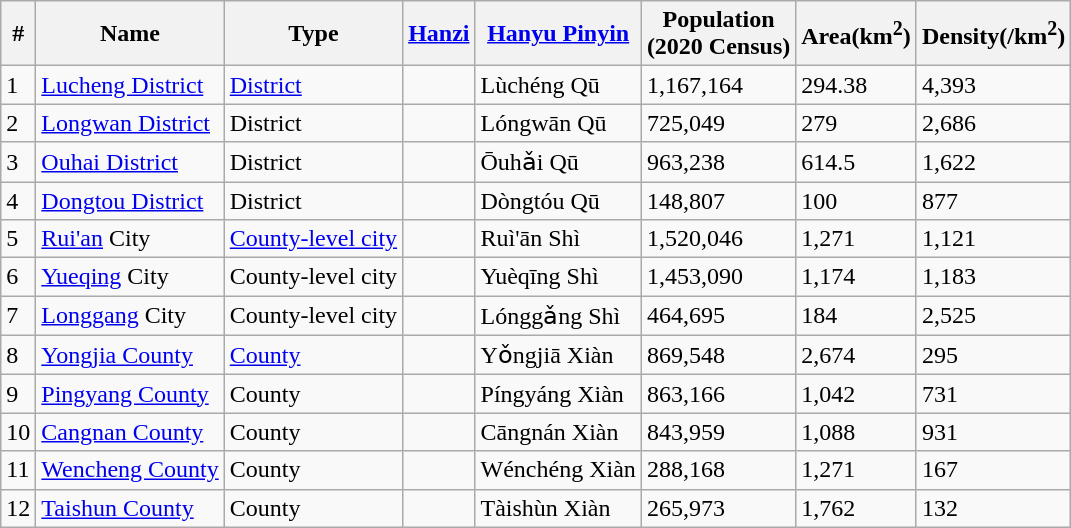<table class = "wikitable sortable">
<tr>
<th>#</th>
<th>Name</th>
<th>Type</th>
<th><a href='#'>Hanzi</a></th>
<th><a href='#'>Hanyu Pinyin</a></th>
<th>Population<br>(2020 Census)</th>
<th>Area(km<sup>2</sup>)</th>
<th>Density(/km<sup>2</sup>)</th>
</tr>
<tr --------->
<td>1</td>
<td><a href='#'>Lucheng District</a></td>
<td><a href='#'>District</a></td>
<td></td>
<td>Lùchéng Qū</td>
<td>1,167,164</td>
<td>294.38</td>
<td>4,393</td>
</tr>
<tr --------->
<td>2</td>
<td><a href='#'>Longwan District</a></td>
<td>District</td>
<td></td>
<td>Lóngwān Qū</td>
<td>725,049</td>
<td>279</td>
<td>2,686</td>
</tr>
<tr --------->
<td>3</td>
<td><a href='#'>Ouhai District</a></td>
<td>District</td>
<td></td>
<td>Ōuhǎi Qū</td>
<td>963,238</td>
<td>614.5</td>
<td>1,622</td>
</tr>
<tr -------->
<td>4</td>
<td><a href='#'>Dongtou District</a></td>
<td>District</td>
<td></td>
<td>Dòngtóu Qū</td>
<td>148,807</td>
<td>100</td>
<td>877</td>
</tr>
<tr --------->
<td>5</td>
<td><a href='#'>Rui'an</a> City</td>
<td><a href='#'>County-level city</a></td>
<td></td>
<td>Ruì'ān Shì</td>
<td>1,520,046</td>
<td>1,271</td>
<td>1,121</td>
</tr>
<tr --------->
<td>6</td>
<td><a href='#'>Yueqing</a> City</td>
<td>County-level city</td>
<td></td>
<td>Yuèqīng Shì</td>
<td>1,453,090</td>
<td>1,174</td>
<td>1,183</td>
</tr>
<tr --------->
<td>7</td>
<td><a href='#'>Longgang</a> City</td>
<td>County-level city</td>
<td></td>
<td>Lónggǎng Shì</td>
<td>464,695</td>
<td>184</td>
<td>2,525</td>
</tr>
<tr --------->
<td>8</td>
<td><a href='#'>Yongjia County</a></td>
<td><a href='#'>County</a></td>
<td></td>
<td>Yǒngjiā Xiàn</td>
<td>869,548</td>
<td>2,674</td>
<td>295</td>
</tr>
<tr --------->
<td>9</td>
<td><a href='#'>Pingyang County</a></td>
<td>County</td>
<td></td>
<td>Píngyáng Xiàn</td>
<td>863,166</td>
<td>1,042</td>
<td>731</td>
</tr>
<tr --------->
<td>10</td>
<td><a href='#'>Cangnan County</a></td>
<td>County</td>
<td></td>
<td>Cāngnán Xiàn</td>
<td>843,959</td>
<td>1,088</td>
<td>931</td>
</tr>
<tr --------->
<td>11</td>
<td><a href='#'>Wencheng County</a></td>
<td>County</td>
<td></td>
<td>Wénchéng Xiàn</td>
<td>288,168</td>
<td>1,271</td>
<td>167</td>
</tr>
<tr --------->
<td>12</td>
<td><a href='#'>Taishun County</a></td>
<td>County</td>
<td></td>
<td>Tàishùn Xiàn</td>
<td>265,973</td>
<td>1,762</td>
<td>132</td>
</tr>
</table>
